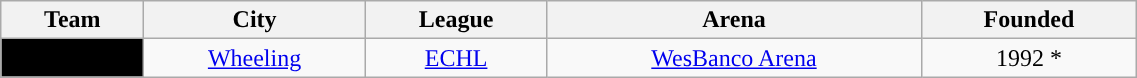<table class="wikitable sortable" width="60%">
<tr>
<th>Team</th>
<th>City</th>
<th>League</th>
<th>Arena</th>
<th>Founded</th>
</tr>
<tr align=center>
<td style="color:white; background:#000000; "><strong><a href='#'></a></strong></td>
<td><a href='#'>Wheeling</a></td>
<td><a href='#'>ECHL</a></td>
<td><a href='#'>WesBanco Arena</a></td>
<td>1992 *</td>
</tr>
</table>
